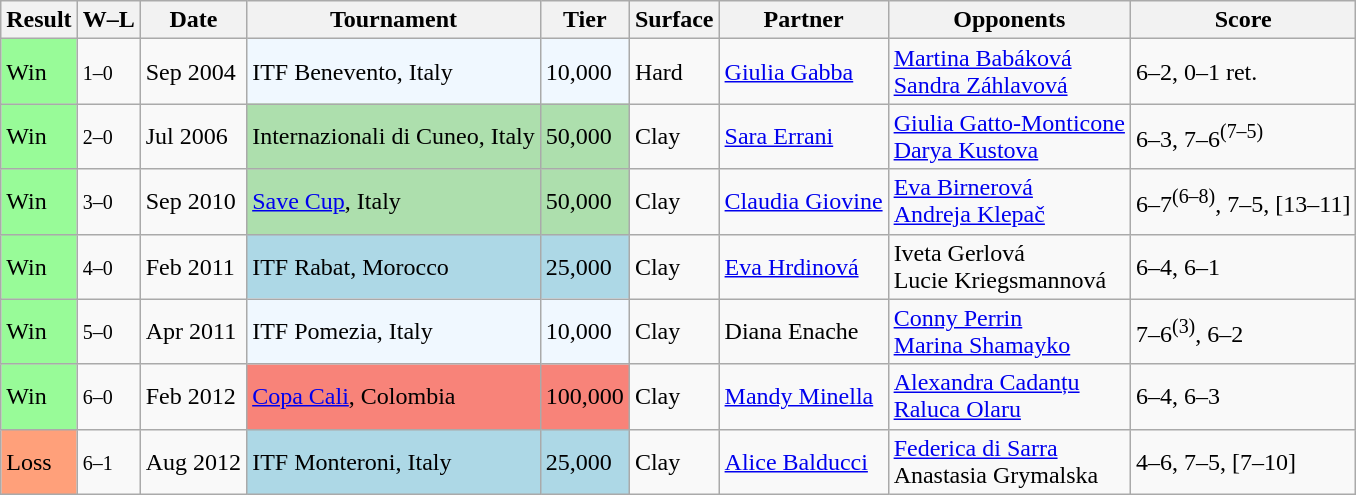<table class="sortable wikitable">
<tr>
<th>Result</th>
<th class="unsortable">W–L</th>
<th>Date</th>
<th>Tournament</th>
<th>Tier</th>
<th>Surface</th>
<th>Partner</th>
<th>Opponents</th>
<th class="unsortable">Score</th>
</tr>
<tr>
<td style="background:#98fb98;">Win</td>
<td><small>1–0</small></td>
<td>Sep 2004</td>
<td style="background:#f0f8ff;">ITF Benevento, Italy</td>
<td style="background:#f0f8ff;">10,000</td>
<td>Hard</td>
<td> <a href='#'>Giulia Gabba</a></td>
<td> <a href='#'>Martina Babáková</a> <br>  <a href='#'>Sandra Záhlavová</a></td>
<td>6–2, 0–1 ret.</td>
</tr>
<tr>
<td style="background:#98fb98;">Win</td>
<td><small>2–0</small></td>
<td>Jul 2006</td>
<td style="background:#addfad;">Internazionali di Cuneo, Italy</td>
<td style="background:#addfad;">50,000</td>
<td>Clay</td>
<td> <a href='#'>Sara Errani</a></td>
<td> <a href='#'>Giulia Gatto-Monticone</a> <br>  <a href='#'>Darya Kustova</a></td>
<td>6–3, 7–6<sup>(7–5)</sup></td>
</tr>
<tr>
<td style="background:#98fb98;">Win</td>
<td><small>3–0</small></td>
<td>Sep 2010</td>
<td style="background:#addfad;"><a href='#'>Save Cup</a>, Italy</td>
<td style="background:#addfad;">50,000</td>
<td>Clay</td>
<td> <a href='#'>Claudia Giovine</a></td>
<td> <a href='#'>Eva Birnerová</a> <br>  <a href='#'>Andreja Klepač</a></td>
<td>6–7<sup>(6–8)</sup>, 7–5, [13–11]</td>
</tr>
<tr>
<td style="background:#98fb98;">Win</td>
<td><small>4–0</small></td>
<td>Feb 2011</td>
<td style="background:lightblue;">ITF Rabat, Morocco</td>
<td style="background:lightblue;">25,000</td>
<td>Clay</td>
<td> <a href='#'>Eva Hrdinová</a></td>
<td> Iveta Gerlová <br>  Lucie Kriegsmannová</td>
<td>6–4, 6–1</td>
</tr>
<tr>
<td style="background:#98fb98;">Win</td>
<td><small>5–0</small></td>
<td>Apr 2011</td>
<td style="background:#f0f8ff;">ITF Pomezia, Italy</td>
<td style="background:#f0f8ff;">10,000</td>
<td>Clay</td>
<td> Diana Enache</td>
<td> <a href='#'>Conny Perrin</a> <br>  <a href='#'>Marina Shamayko</a></td>
<td>7–6<sup>(3)</sup>, 6–2</td>
</tr>
<tr>
<td style="background:#98fb98;">Win</td>
<td><small>6–0</small></td>
<td>Feb 2012</td>
<td style="background:#f88379;"><a href='#'>Copa Cali</a>, Colombia</td>
<td style="background:#f88379;">100,000</td>
<td>Clay</td>
<td> <a href='#'>Mandy Minella</a></td>
<td> <a href='#'>Alexandra Cadanțu</a> <br>  <a href='#'>Raluca Olaru</a></td>
<td>6–4, 6–3</td>
</tr>
<tr>
<td style="background:#ffa07a;">Loss</td>
<td><small>6–1</small></td>
<td>Aug 2012</td>
<td style="background:lightblue;">ITF Monteroni, Italy</td>
<td style="background:lightblue;">25,000</td>
<td>Clay</td>
<td> <a href='#'>Alice Balducci</a></td>
<td> <a href='#'>Federica di Sarra</a> <br>  Anastasia Grymalska</td>
<td>4–6, 7–5, [7–10]</td>
</tr>
</table>
